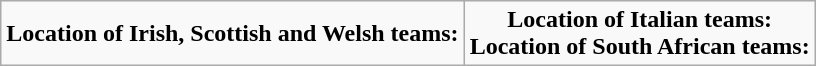<table class="wikitable" style="text-align:center; margin: 1em auto;">
<tr>
<td><strong>Location of Irish, Scottish and Welsh teams:</strong><br></td>
<td><strong>Location of Italian teams:</strong><br>

<strong>Location of South African teams:</strong>

</td>
</tr>
</table>
